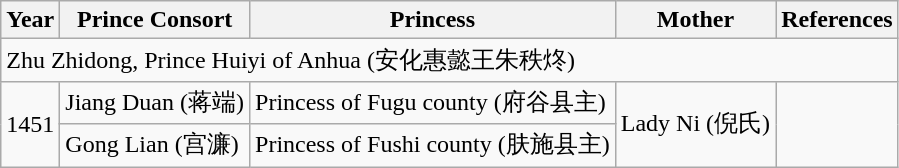<table class="wikitable">
<tr>
<th>Year</th>
<th>Prince Consort</th>
<th>Princess</th>
<th>Mother</th>
<th>References</th>
</tr>
<tr>
<td colspan="5">Zhu Zhidong, Prince Huiyi of Anhua (安化惠懿王朱秩炵)</td>
</tr>
<tr>
<td rowspan="2">1451</td>
<td>Jiang Duan (蒋端)</td>
<td>Princess of Fugu county (府谷县主)</td>
<td rowspan="2">Lady Ni (倪氏)</td>
<td rowspan="2"></td>
</tr>
<tr>
<td>Gong Lian (宫濂)</td>
<td>Princess of Fushi county (肤施县主)</td>
</tr>
</table>
